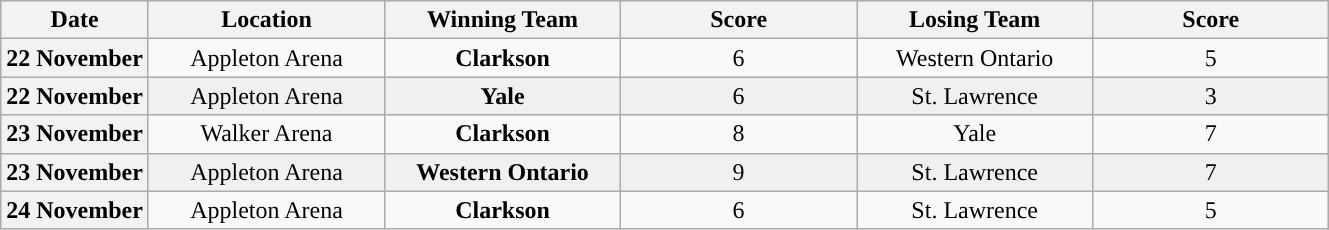<table class="wikitable" style="text-align:center" cellpadding=2 cellspacing=2>
<tr>
<th>Date</th>
<th scope="col" width="150">Location</th>
<th scope="col" width="150">Winning Team</th>
<th scope="col" width="150">Score</th>
<th scope="col" width="150">Losing Team</th>
<th scope="col" width="150">Score</th>
</tr>
<tr>
<th>22 November</th>
<td>Appleton Arena</td>
<td><strong>Clarkson</strong></td>
<td>6</td>
<td>Western Ontario</td>
<td>5</td>
</tr>
<tr bgcolor=f0f0f0>
<th>22 November</th>
<td>Appleton Arena</td>
<td><strong>Yale</strong></td>
<td>6</td>
<td>St. Lawrence</td>
<td>3</td>
</tr>
<tr>
<th>23 November</th>
<td>Walker Arena</td>
<td><strong>Clarkson</strong></td>
<td>8</td>
<td>Yale</td>
<td>7</td>
</tr>
<tr bgcolor=f0f0f0>
<th>23 November</th>
<td>Appleton Arena</td>
<td><strong>Western Ontario</strong></td>
<td>9</td>
<td>St. Lawrence</td>
<td>7</td>
</tr>
<tr>
<th>24 November</th>
<td>Appleton Arena</td>
<td><strong>Clarkson</strong></td>
<td>6</td>
<td>St. Lawrence</td>
<td>5</td>
</tr>
</table>
